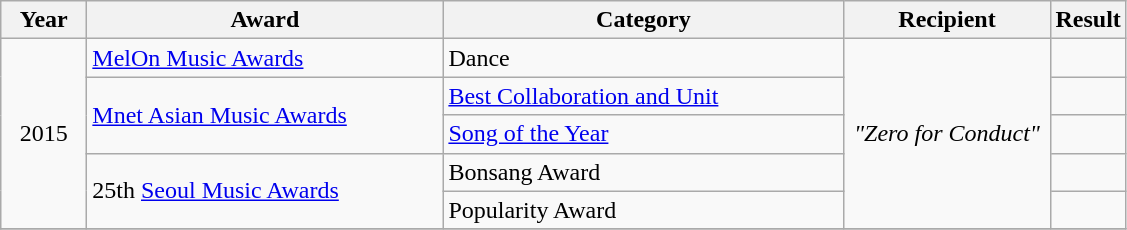<table class="wikitable">
<tr>
<th style="width:50px;">Year</th>
<th style="width:230px;">Award</th>
<th style="width:260px;">Category</th>
<th style="width:130px;">Recipient</th>
<th>Result</th>
</tr>
<tr>
<td rowspan="5" align="center">2015</td>
<td><a href='#'>MelOn Music Awards</a></td>
<td>Dance</td>
<td rowspan="5" align="center"><em>"Zero for Conduct"</em></td>
<td></td>
</tr>
<tr>
<td rowspan="2"><a href='#'>Mnet Asian Music Awards</a></td>
<td><a href='#'>Best Collaboration and Unit</a></td>
<td></td>
</tr>
<tr>
<td><a href='#'>Song of the Year</a></td>
<td></td>
</tr>
<tr>
<td rowspan="2">25th <a href='#'>Seoul Music Awards</a></td>
<td>Bonsang Award</td>
<td></td>
</tr>
<tr>
<td>Popularity Award</td>
<td></td>
</tr>
<tr>
</tr>
</table>
